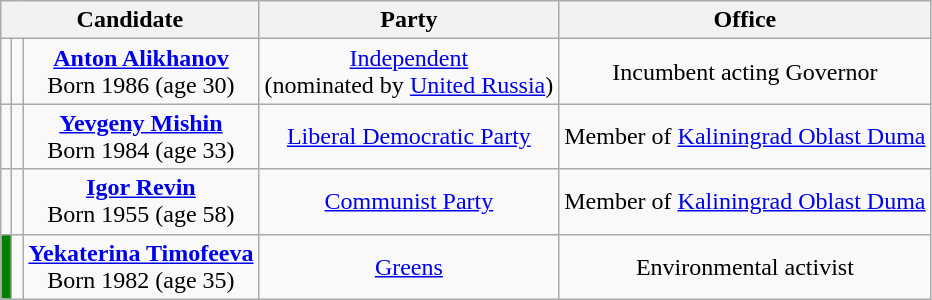<table class="sortable wikitable" style="text-align:center;">
<tr>
<th colspan=3>Candidate</th>
<th>Party</th>
<th>Office</th>
</tr>
<tr>
<td bgcolor=></td>
<td></td>
<td><strong><a href='#'>Anton Alikhanov</a></strong><br>Born 1986 (age 30)</td>
<td><a href='#'>Independent</a><br>(nominated by <a href='#'>United Russia</a>)</td>
<td>Incumbent acting Governor</td>
</tr>
<tr>
<td bgcolor=></td>
<td></td>
<td><strong><a href='#'>Yevgeny Mishin</a></strong><br>Born 1984 (age 33)</td>
<td><a href='#'>Liberal Democratic Party</a></td>
<td>Member of <a href='#'>Kaliningrad Oblast Duma</a></td>
</tr>
<tr>
<td bgcolor=></td>
<td></td>
<td><strong><a href='#'>Igor Revin</a></strong><br>Born 1955 (age 58)</td>
<td><a href='#'>Communist Party</a></td>
<td>Member of <a href='#'>Kaliningrad Oblast Duma</a></td>
</tr>
<tr>
<td bgcolor=Green></td>
<td></td>
<td><strong><a href='#'>Yekaterina Timofeeva</a></strong><br>Born 1982 (age 35)</td>
<td><a href='#'>Greens</a></td>
<td>Environmental activist</td>
</tr>
</table>
